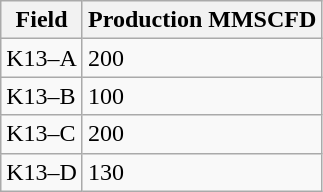<table class="wikitable">
<tr>
<th>Field</th>
<th>Production MMSCFD</th>
</tr>
<tr>
<td>K13–A</td>
<td>200</td>
</tr>
<tr>
<td>K13–B</td>
<td>100</td>
</tr>
<tr>
<td>K13–C</td>
<td>200</td>
</tr>
<tr>
<td>K13–D</td>
<td>130</td>
</tr>
</table>
